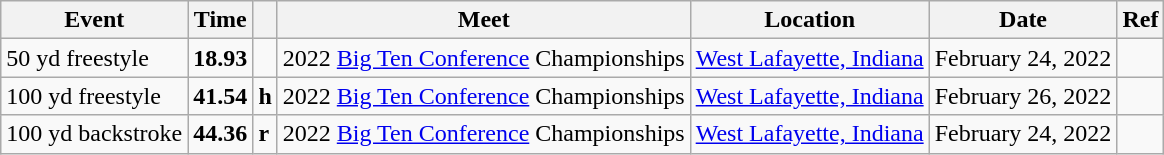<table class="wikitable">
<tr>
<th>Event</th>
<th>Time</th>
<th></th>
<th>Meet</th>
<th>Location</th>
<th>Date</th>
<th>Ref</th>
</tr>
<tr>
<td>50 yd freestyle</td>
<td style="text-align:center;"><strong>18.93</strong></td>
<td></td>
<td>2022 <a href='#'>Big Ten Conference</a> Championships</td>
<td><a href='#'>West Lafayette, Indiana</a></td>
<td>February 24, 2022</td>
<td style="text-align:center;"></td>
</tr>
<tr>
<td>100 yd freestyle</td>
<td style="text-align:center;"><strong>41.54</strong></td>
<td><strong>h</strong></td>
<td>2022 <a href='#'>Big Ten Conference</a> Championships</td>
<td><a href='#'>West Lafayette, Indiana</a></td>
<td>February 26, 2022</td>
<td style="text-align:center;"></td>
</tr>
<tr>
<td>100 yd backstroke</td>
<td style="text-align:center;"><strong>44.36</strong></td>
<td><strong>r</strong></td>
<td>2022 <a href='#'>Big Ten Conference</a> Championships</td>
<td><a href='#'>West Lafayette, Indiana</a></td>
<td>February 24, 2022</td>
<td style="text-align:center;"></td>
</tr>
</table>
